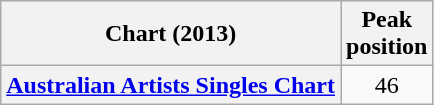<table class="wikitable plainrowheaders">
<tr>
<th scope="col">Chart (2013)</th>
<th scope="col">Peak<br>position</th>
</tr>
<tr>
<th scope="row"><a href='#'>Australian Artists Singles Chart</a></th>
<td style="text-align:center;">46</td>
</tr>
</table>
